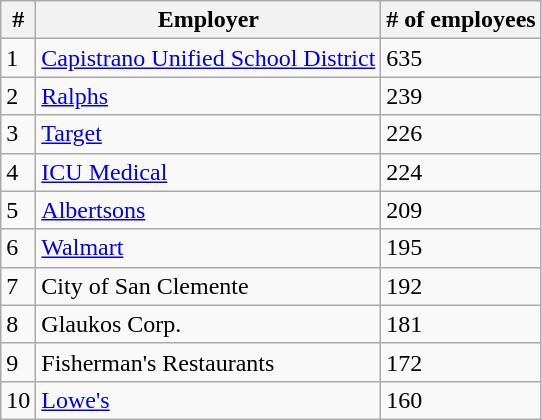<table class="wikitable">
<tr>
<th>#</th>
<th>Employer</th>
<th># of employees</th>
</tr>
<tr>
<td>1</td>
<td><a href='#'>Capistrano Unified School District</a></td>
<td>635</td>
</tr>
<tr>
<td>2</td>
<td><a href='#'>Ralphs</a></td>
<td>239</td>
</tr>
<tr>
<td>3</td>
<td><a href='#'>Target</a></td>
<td>226</td>
</tr>
<tr>
<td>4</td>
<td><a href='#'>ICU Medical</a></td>
<td>224</td>
</tr>
<tr>
<td>5</td>
<td><a href='#'>Albertsons</a></td>
<td>209</td>
</tr>
<tr>
<td>6</td>
<td><a href='#'>Walmart</a></td>
<td>195</td>
</tr>
<tr>
<td>7</td>
<td>City of San Clemente</td>
<td>192</td>
</tr>
<tr>
<td>8</td>
<td>Glaukos Corp.</td>
<td>181</td>
</tr>
<tr>
<td>9</td>
<td>Fisherman's Restaurants</td>
<td>172</td>
</tr>
<tr>
<td>10</td>
<td><a href='#'>Lowe's</a></td>
<td>160</td>
</tr>
</table>
